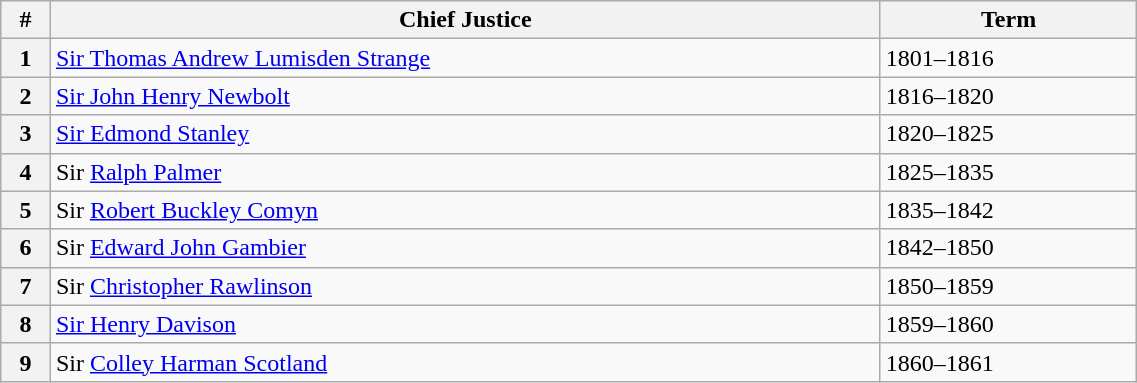<table class="wikitable" width="60%">
<tr>
<th>#</th>
<th>Chief Justice</th>
<th>Term</th>
</tr>
<tr>
<th>1</th>
<td><a href='#'>Sir Thomas Andrew Lumisden Strange</a></td>
<td>1801–1816</td>
</tr>
<tr>
<th>2</th>
<td><a href='#'>Sir John Henry Newbolt</a></td>
<td>1816–1820</td>
</tr>
<tr>
<th>3</th>
<td><a href='#'>Sir Edmond Stanley</a></td>
<td>1820–1825</td>
</tr>
<tr>
<th>4</th>
<td>Sir <a href='#'>Ralph Palmer</a></td>
<td>1825–1835</td>
</tr>
<tr>
<th>5</th>
<td>Sir <a href='#'>Robert Buckley Comyn</a></td>
<td>1835–1842</td>
</tr>
<tr>
<th>6</th>
<td>Sir <a href='#'>Edward John Gambier</a></td>
<td>1842–1850</td>
</tr>
<tr>
<th>7</th>
<td>Sir <a href='#'>Christopher Rawlinson</a></td>
<td>1850–1859</td>
</tr>
<tr>
<th>8</th>
<td><a href='#'>Sir Henry Davison</a></td>
<td>1859–1860</td>
</tr>
<tr>
<th>9</th>
<td>Sir <a href='#'>Colley Harman Scotland</a></td>
<td>1860–1861</td>
</tr>
</table>
